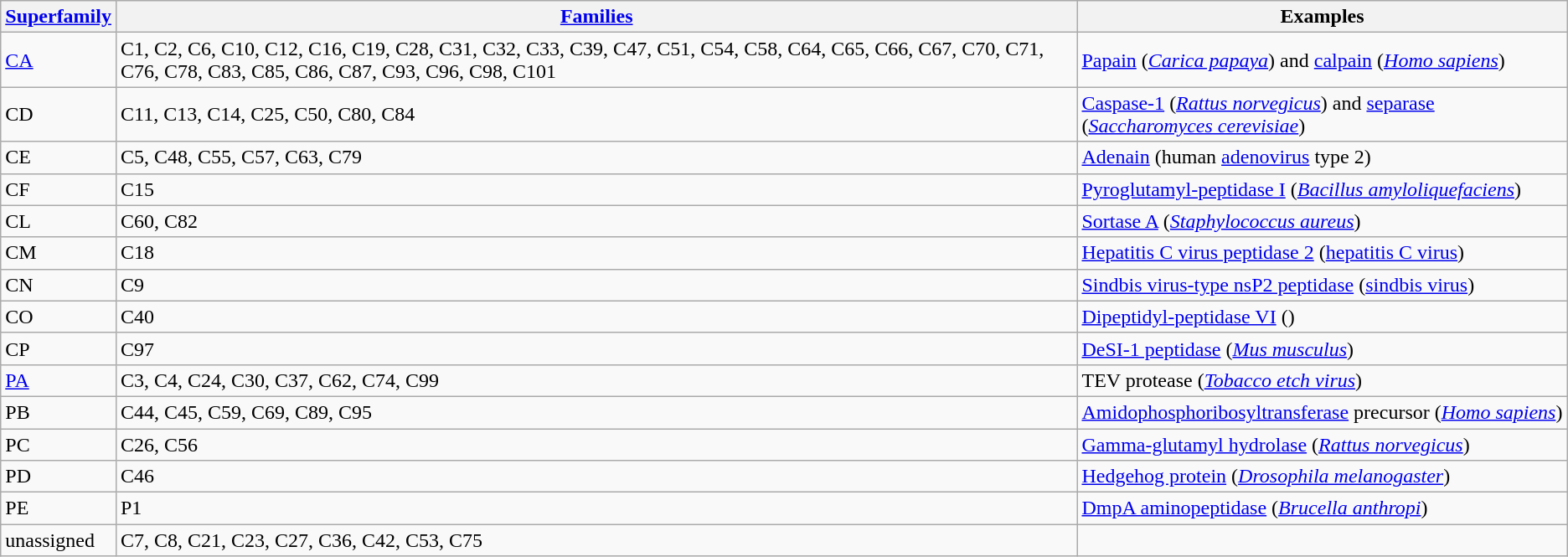<table class="wikitable mw-collapsible mw-collapsed">
<tr>
<th><a href='#'>Superfamily</a></th>
<th><a href='#'>Families</a></th>
<th>Examples</th>
</tr>
<tr>
<td><a href='#'>CA</a></td>
<td>C1, C2, C6, C10, C12, C16, C19, C28, C31, C32, C33, C39, C47, C51, C54, C58, C64, C65, C66, C67, C70, C71, C76, C78, C83, C85, C86, C87, C93, C96, C98, C101</td>
<td><a href='#'>Papain</a> (<em><a href='#'>Carica papaya</a></em>) and <a href='#'>calpain</a> (<em><a href='#'>Homo sapiens</a></em>)</td>
</tr>
<tr>
<td>CD</td>
<td>C11, C13, C14, C25, C50, C80, C84</td>
<td><a href='#'>Caspase-1</a> (<em><a href='#'>Rattus norvegicus</a></em>) and <a href='#'>separase</a> (<em><a href='#'>Saccharomyces cerevisiae</a></em>)</td>
</tr>
<tr>
<td>CE</td>
<td>C5, C48, C55, C57, C63, C79</td>
<td><a href='#'>Adenain</a> (human <a href='#'>adenovirus</a> type 2)</td>
</tr>
<tr>
<td>CF</td>
<td>C15</td>
<td><a href='#'>Pyroglutamyl-peptidase I</a> (<em><a href='#'>Bacillus amyloliquefaciens</a></em>)</td>
</tr>
<tr>
<td>CL</td>
<td>C60, C82</td>
<td><a href='#'>Sortase A</a> (<em><a href='#'>Staphylococcus aureus</a></em>)</td>
</tr>
<tr>
<td>CM</td>
<td>C18</td>
<td><a href='#'>Hepatitis C virus peptidase 2</a> (<a href='#'>hepatitis C virus</a>)</td>
</tr>
<tr>
<td>CN</td>
<td>C9</td>
<td><a href='#'>Sindbis virus-type nsP2 peptidase</a> (<a href='#'>sindbis virus</a>)</td>
</tr>
<tr>
<td>CO</td>
<td>C40</td>
<td><a href='#'>Dipeptidyl-peptidase VI</a> (<em></em>)</td>
</tr>
<tr>
<td>CP</td>
<td>C97</td>
<td><a href='#'>DeSI-1 peptidase</a> (<em><a href='#'>Mus musculus</a></em>)</td>
</tr>
<tr>
<td><a href='#'>PA</a></td>
<td>C3, C4, C24, C30, C37, C62, C74, C99</td>
<td>TEV protease (<em><a href='#'>Tobacco etch virus</a></em>)</td>
</tr>
<tr>
<td>PB</td>
<td>C44, C45, C59, C69, C89, C95</td>
<td><a href='#'>Amidophosphoribosyltransferase</a> precursor (<em><a href='#'>Homo sapiens</a></em>)</td>
</tr>
<tr>
<td>PC</td>
<td>C26, C56</td>
<td><a href='#'>Gamma-glutamyl hydrolase</a> (<em><a href='#'>Rattus norvegicus</a></em>)</td>
</tr>
<tr>
<td>PD</td>
<td>C46</td>
<td><a href='#'>Hedgehog protein</a> (<em><a href='#'>Drosophila melanogaster</a></em>)</td>
</tr>
<tr>
<td>PE</td>
<td>P1</td>
<td><a href='#'>DmpA aminopeptidase</a> (<em><a href='#'>Brucella anthropi</a></em>)</td>
</tr>
<tr>
<td>unassigned</td>
<td>C7, C8, C21, C23, C27, C36, C42, C53, C75</td>
<td></td>
</tr>
</table>
